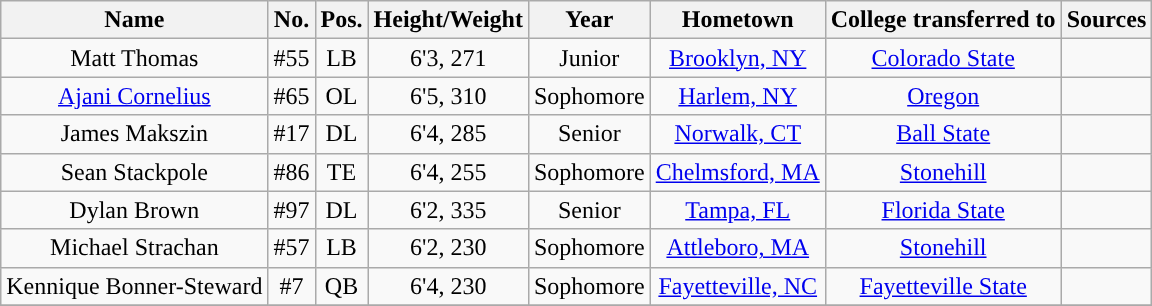<table class="wikitable sortable sortable" style="text-align: center">
<tr align=center>
<th style="text-align:center; ">Name</th>
<th style="text-align:center; ">No.</th>
<th style="text-align:center; ">Pos.</th>
<th style="text-align:center; ">Height/Weight</th>
<th style="text-align:center; ">Year</th>
<th style="text-align:center; ">Hometown</th>
<th style="text-align:center; ">College transferred to</th>
<th style="text-align:center; ">Sources</th>
</tr>
<tr>
<td>Matt Thomas</td>
<td>#55</td>
<td>LB</td>
<td>6'3, 271</td>
<td>Junior</td>
<td><a href='#'>Brooklyn, NY</a></td>
<td><a href='#'>Colorado State</a></td>
<td></td>
</tr>
<tr>
<td><a href='#'>Ajani Cornelius</a></td>
<td>#65</td>
<td>OL</td>
<td>6'5, 310</td>
<td>Sophomore</td>
<td><a href='#'>Harlem, NY</a></td>
<td><a href='#'>Oregon</a></td>
<td></td>
</tr>
<tr>
<td>James Makszin</td>
<td>#17</td>
<td>DL</td>
<td>6'4, 285</td>
<td> Senior</td>
<td><a href='#'>Norwalk, CT</a></td>
<td><a href='#'>Ball State</a></td>
<td></td>
</tr>
<tr>
<td>Sean Stackpole</td>
<td>#86</td>
<td>TE</td>
<td>6'4, 255</td>
<td>Sophomore</td>
<td><a href='#'>Chelmsford, MA</a></td>
<td><a href='#'>Stonehill</a></td>
<td></td>
</tr>
<tr>
<td>Dylan Brown</td>
<td>#97</td>
<td>DL</td>
<td>6'2, 335</td>
<td> Senior</td>
<td><a href='#'>Tampa, FL</a></td>
<td><a href='#'>Florida State</a></td>
<td></td>
</tr>
<tr>
<td>Michael Strachan</td>
<td>#57</td>
<td>LB</td>
<td>6'2, 230</td>
<td> Sophomore</td>
<td><a href='#'>Attleboro, MA</a></td>
<td><a href='#'>Stonehill</a></td>
<td></td>
</tr>
<tr>
<td>Kennique Bonner-Steward</td>
<td>#7</td>
<td>QB</td>
<td>6'4, 230</td>
<td> Sophomore</td>
<td><a href='#'>Fayetteville, NC</a></td>
<td><a href='#'>Fayetteville State</a></td>
<td></td>
</tr>
<tr>
</tr>
</table>
